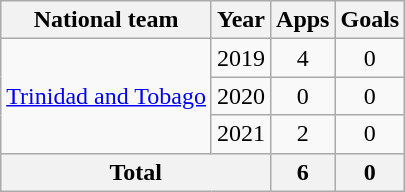<table class=wikitable style=text-align:center>
<tr>
<th>National team</th>
<th>Year</th>
<th>Apps</th>
<th>Goals</th>
</tr>
<tr>
<td rowspan="3"><a href='#'>Trinidad and Tobago</a></td>
<td>2019</td>
<td>4</td>
<td>0</td>
</tr>
<tr>
<td>2020</td>
<td>0</td>
<td>0</td>
</tr>
<tr>
<td>2021</td>
<td>2</td>
<td>0</td>
</tr>
<tr>
<th colspan="2">Total</th>
<th>6</th>
<th>0</th>
</tr>
</table>
